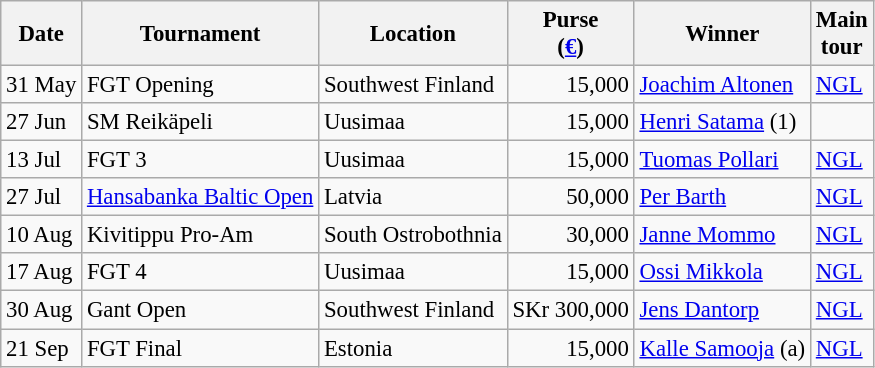<table class="wikitable" style="font-size:95%;">
<tr>
<th>Date</th>
<th>Tournament</th>
<th>Location</th>
<th>Purse<br>(<a href='#'>€</a>)</th>
<th>Winner</th>
<th>Main<br>tour</th>
</tr>
<tr>
<td>31 May</td>
<td>FGT Opening</td>
<td>Southwest Finland</td>
<td align=right>15,000</td>
<td> <a href='#'>Joachim Altonen</a></td>
<td><a href='#'>NGL</a></td>
</tr>
<tr>
<td>27 Jun</td>
<td>SM Reikäpeli</td>
<td>Uusimaa</td>
<td align=right>15,000</td>
<td> <a href='#'>Henri Satama</a> (1)</td>
<td></td>
</tr>
<tr>
<td>13 Jul</td>
<td>FGT 3</td>
<td>Uusimaa</td>
<td align=right>15,000</td>
<td> <a href='#'>Tuomas Pollari</a></td>
<td><a href='#'>NGL</a></td>
</tr>
<tr>
<td>27 Jul</td>
<td><a href='#'>Hansabanka Baltic Open</a></td>
<td>Latvia</td>
<td align=right>50,000</td>
<td> <a href='#'>Per Barth</a></td>
<td><a href='#'>NGL</a></td>
</tr>
<tr>
<td>10 Aug</td>
<td>Kivitippu Pro-Am</td>
<td>South Ostrobothnia</td>
<td align=right>30,000</td>
<td> <a href='#'>Janne Mommo</a></td>
<td><a href='#'>NGL</a></td>
</tr>
<tr>
<td>17 Aug</td>
<td>FGT 4</td>
<td>Uusimaa</td>
<td align=right>15,000</td>
<td> <a href='#'>Ossi Mikkola</a></td>
<td><a href='#'>NGL</a></td>
</tr>
<tr>
<td>30 Aug</td>
<td>Gant Open</td>
<td>Southwest Finland</td>
<td align=right>SKr 300,000</td>
<td> <a href='#'>Jens Dantorp</a></td>
<td><a href='#'>NGL</a></td>
</tr>
<tr>
<td>21 Sep</td>
<td>FGT Final</td>
<td>Estonia</td>
<td align=right>15,000</td>
<td> <a href='#'>Kalle Samooja</a> (a)</td>
<td><a href='#'>NGL</a></td>
</tr>
</table>
